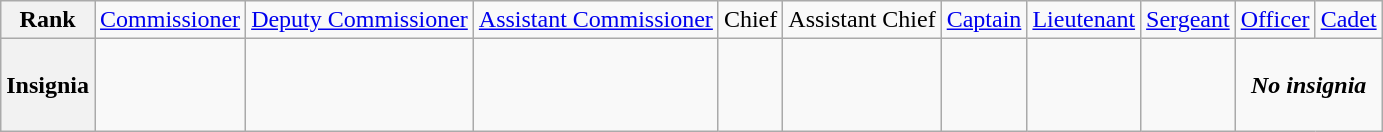<table class="wikitable">
<tr style="text-align:center;">
<th>Rank</th>
<td><a href='#'>Commissioner</a></td>
<td><a href='#'>Deputy Commissioner</a></td>
<td><a href='#'>Assistant Commissioner</a></td>
<td>Chief</td>
<td>Assistant Chief</td>
<td><a href='#'>Captain</a></td>
<td><a href='#'>Lieutenant</a></td>
<td><a href='#'>Sergeant</a></td>
<td><a href='#'>Officer</a></td>
<td><a href='#'>Cadet</a></td>
</tr>
<tr style="text-align:center;">
<th>Insignia</th>
<td><br><br><br>
</td>
<td></td>
<td></td>
<td></td>
<td></td>
<td></td>
<td></td>
<td></td>
<td colspan=2><strong><em>No insignia</em></strong></td>
</tr>
</table>
